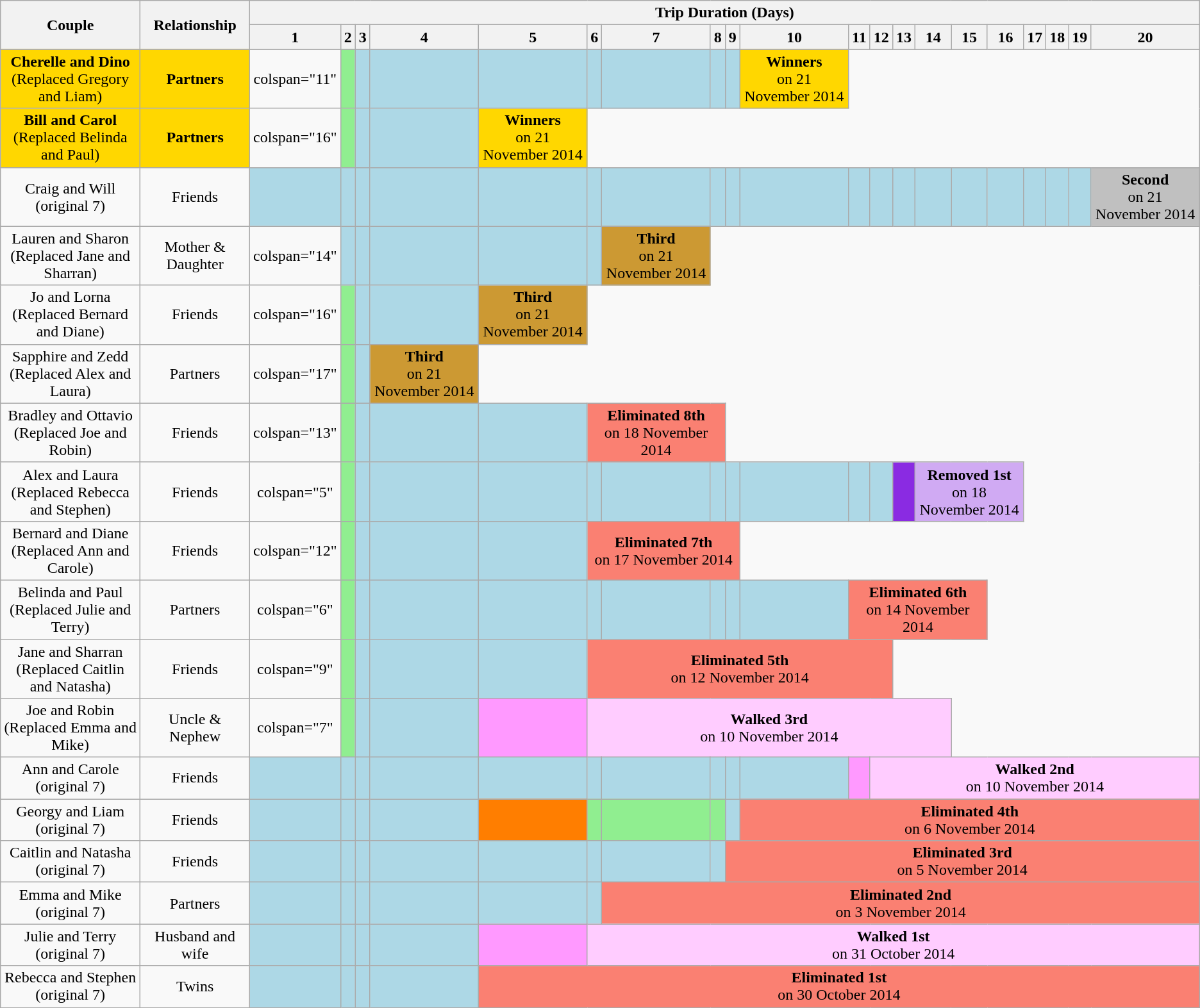<table class="wikitable" style="text-align:center;">
<tr>
<th rowspan="2">Couple</th>
<th rowspan="2">Relationship</th>
<th colspan="20">Trip Duration (Days)</th>
</tr>
<tr>
<th>1</th>
<th>2</th>
<th>3</th>
<th>4</th>
<th>5</th>
<th>6</th>
<th>7</th>
<th>8</th>
<th>9</th>
<th>10</th>
<th>11</th>
<th>12</th>
<th>13</th>
<th>14</th>
<th>15</th>
<th>16</th>
<th>17</th>
<th>18</th>
<th>19</th>
<th>20</th>
</tr>
<tr>
<td style="background:gold;"><strong>Cherelle and Dino</strong><br>(Replaced Gregory and Liam)</td>
<td style="background:gold;"><strong>Partners</strong></td>
<td>colspan="11" </td>
<td style="background:lightgreen;"></td>
<td style="background:lightblue;"></td>
<td style="background:lightblue;"></td>
<td style="background:lightblue;"></td>
<td style="background:lightblue;"></td>
<td style="background:lightblue;"></td>
<td style="background:lightblue;"></td>
<td style="background:lightblue;"></td>
<td style="background:gold;"><strong>Winners</strong><br>on 21 November 2014</td>
</tr>
<tr>
<td style="background:gold;"><strong>Bill and Carol</strong><br>(Replaced Belinda and Paul)</td>
<td style="background:gold;"><strong>Partners</strong></td>
<td>colspan="16" </td>
<td style="background:lightgreen;"></td>
<td style="background:lightblue;"></td>
<td style="background:lightblue;"></td>
<td style="background:gold;"><strong>Winners</strong><br>on 21 November 2014</td>
</tr>
<tr>
<td>Craig and Will<br>(original 7)</td>
<td>Friends</td>
<td style="background:lightblue;"></td>
<td style="background:lightblue;"></td>
<td style="background:lightblue;"></td>
<td style="background:lightblue;"></td>
<td style="background:lightblue;"></td>
<td style="background:lightblue;"></td>
<td style="background:lightblue;"></td>
<td style="background:lightblue;"></td>
<td style="background:lightblue;"></td>
<td style="background:lightblue;"></td>
<td style="background:lightblue;"></td>
<td style="background:lightblue;"></td>
<td style="background:lightblue;"></td>
<td style="background:lightblue;"></td>
<td style="background:lightblue;"></td>
<td style="background:lightblue;"></td>
<td style="background:lightblue;"></td>
<td style="background:lightblue;"></td>
<td style="background:lightblue;"></td>
<td style="background:silver;"><strong>Second</strong><br>on 21 November 2014</td>
</tr>
<tr>
<td>Lauren and Sharon<br>(Replaced Jane and Sharran)</td>
<td>Mother & Daughter</td>
<td>colspan="14" </td>
<td style="background:lightblue;"></td>
<td style="background:lightblue;"></td>
<td style="background:lightblue;"></td>
<td style="background:lightblue;"></td>
<td style="background:lightblue;"></td>
<td style="background:#cc9933;"><strong>Third</strong><br>on 21 November 2014</td>
</tr>
<tr>
<td>Jo and Lorna<br>(Replaced Bernard and Diane)</td>
<td>Friends</td>
<td>colspan="16" </td>
<td style="background:lightgreen;"></td>
<td style="background:lightblue;"></td>
<td style="background:lightblue;"></td>
<td style="background:#cc9933;"><strong>Third</strong><br>on 21 November 2014</td>
</tr>
<tr>
<td>Sapphire and Zedd<br>(Replaced Alex and Laura)</td>
<td>Partners</td>
<td>colspan="17" </td>
<td style="background:lightgreen;"></td>
<td style="background:lightblue;"></td>
<td style="background:#cc9933;"><strong>Third</strong><br>on 21 November 2014</td>
</tr>
<tr>
<td>Bradley and Ottavio<br>(Replaced Joe and Robin)</td>
<td>Friends</td>
<td>colspan="13" </td>
<td style="background:lightgreen;"></td>
<td style="background:lightblue;"></td>
<td style="background:lightblue;"></td>
<td style="background:lightblue;"></td>
<td colspan="3" style="background:#fa8072;"><strong>Eliminated 8th</strong><br>on 18 November 2014</td>
</tr>
<tr>
<td>Alex and Laura<br>(Replaced Rebecca and Stephen)</td>
<td>Friends</td>
<td>colspan="5" </td>
<td style="background:lightgreen;"></td>
<td style="background:lightblue;"></td>
<td style="background:lightblue;"></td>
<td style="background:lightblue;"></td>
<td style="background:lightblue;"></td>
<td style="background:lightblue;"></td>
<td style="background:lightblue;"></td>
<td style="background:lightblue;"></td>
<td style="background:lightblue;"></td>
<td style="background:lightblue;"></td>
<td style="background:lightblue;"></td>
<td style="background:#8a2be2;"></td>
<td colspan="3" style="background:#d0aaf3;"><strong>Removed 1st</strong><br>on 18 November 2014</td>
</tr>
<tr>
<td>Bernard and Diane<br>(Replaced Ann and Carole)</td>
<td>Friends</td>
<td>colspan="12" </td>
<td style="background:lightgreen;"></td>
<td style="background:lightblue;"></td>
<td style="background:lightblue;"></td>
<td style="background:lightblue;"></td>
<td colspan="4" style="background:#fa8072;"><strong>Eliminated 7th</strong><br>on 17 November 2014</td>
</tr>
<tr>
<td>Belinda and Paul <br>(Replaced Julie and Terry)</td>
<td>Partners</td>
<td>colspan="6" </td>
<td style="background:lightgreen;"></td>
<td style="background:lightblue;"></td>
<td style="background:lightblue;"></td>
<td style="background:lightblue;"></td>
<td style="background:lightblue;"></td>
<td style="background:lightblue;"></td>
<td style="background:lightblue;"></td>
<td style="background:lightblue;"></td>
<td style="background:lightblue;"></td>
<td colspan="5" style="background:#fa8072;"><strong>Eliminated 6th</strong><br>on 14 November 2014</td>
</tr>
<tr>
<td>Jane and Sharran<br>(Replaced Caitlin and Natasha)</td>
<td>Friends</td>
<td>colspan="9" </td>
<td style="background:lightgreen;"></td>
<td style="background:lightblue;"></td>
<td style="background:lightblue;"></td>
<td style="background:lightblue;"></td>
<td colspan="7" style="background:#fa8072;"><strong>Eliminated 5th</strong><br>on 12 November 2014</td>
</tr>
<tr>
<td>Joe and Robin<br>(Replaced Emma and Mike)</td>
<td>Uncle & Nephew</td>
<td>colspan="7" </td>
<td style="background:lightgreen;"></td>
<td style="background:lightblue;"></td>
<td style="background:lightblue;"></td>
<td style="background:#ff99ff;"></td>
<td colspan="9" style="background:#ffccff;"><strong>Walked 3rd</strong><br>on 10 November 2014</td>
</tr>
<tr>
<td>Ann and Carole<br>(original 7)</td>
<td>Friends</td>
<td style="background:lightblue;"></td>
<td style="background:lightblue;"></td>
<td style="background:lightblue;"></td>
<td style="background:lightblue;"></td>
<td style="background:lightblue;"></td>
<td style="background:lightblue;"></td>
<td style="background:lightblue;"></td>
<td style="background:lightblue;"></td>
<td style="background:lightblue;"></td>
<td style="background:lightblue;"></td>
<td style="background:#ff99ff;"></td>
<td colspan="9" style="background:#ffccff;"><strong>Walked 2nd</strong><br>on 10 November 2014</td>
</tr>
<tr>
<td>Georgy and Liam<br>(original 7)</td>
<td>Friends</td>
<td style="background:lightblue;"></td>
<td style="background:lightblue;"></td>
<td style="background:lightblue;"></td>
<td style="background:lightblue;"></td>
<td style="background:#ff7e00;"></td>
<td style="background:lightgreen;"></td>
<td style="background:lightgreen;"></td>
<td style="background:lightgreen;"></td>
<td style="background:lightblue;"></td>
<td colspan="11" style="background:#fa8072;"><strong>Eliminated 4th</strong><br>on 6 November 2014</td>
</tr>
<tr>
<td>Caitlin and Natasha<br>(original 7)</td>
<td>Friends</td>
<td style="background:lightblue;"></td>
<td style="background:lightblue;"></td>
<td style="background:lightblue;"></td>
<td style="background:lightblue;"></td>
<td style="background:lightblue;"></td>
<td style="background:lightblue;"></td>
<td style="background:lightblue;"></td>
<td style="background:lightblue;"></td>
<td colspan="12" style="background:#fa8072;"><strong>Eliminated 3rd</strong><br>on 5 November 2014</td>
</tr>
<tr>
<td>Emma and Mike<br>(original 7)</td>
<td>Partners</td>
<td style="background:lightblue;"></td>
<td style="background:lightblue;"></td>
<td style="background:lightblue;"></td>
<td style="background:lightblue;"></td>
<td style="background:lightblue;"></td>
<td style="background:lightblue;"></td>
<td colspan="14" style="background:#fa8072;"><strong>Eliminated 2nd</strong><br>on 3 November 2014</td>
</tr>
<tr>
<td>Julie and Terry<br>(original 7)</td>
<td>Husband and wife</td>
<td style="background:lightblue;"></td>
<td style="background:lightblue;"></td>
<td style="background:lightblue;"></td>
<td style="background:lightblue;"></td>
<td style="background:#ff99ff;"></td>
<td colspan="15" style="background:#ffccff;"><strong>Walked 1st</strong><br>on 31 October 2014</td>
</tr>
<tr>
<td>Rebecca and Stephen<br>(original 7)</td>
<td>Twins</td>
<td style="background:lightblue;"></td>
<td style="background:lightblue;"></td>
<td style="background:lightblue;"></td>
<td style="background:lightblue;"></td>
<td colspan="16" style="background:#fa8072;"><strong>Eliminated 1st</strong><br>on 30 October 2014</td>
</tr>
</table>
